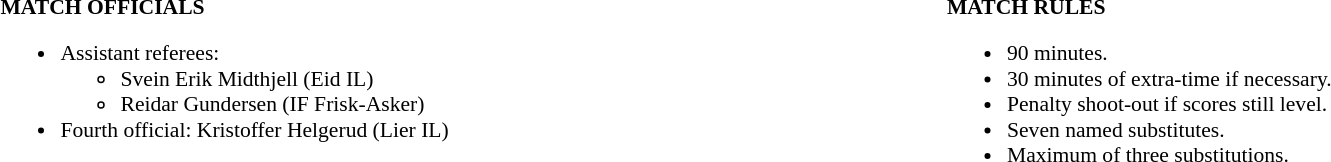<table width=100% style="font-size: 90%">
<tr>
<td width=50% valign=top><br><strong>MATCH OFFICIALS</strong><ul><li>Assistant referees:<ul><li>Svein Erik Midthjell (Eid IL)</li><li>Reidar Gundersen (IF Frisk-Asker)</li></ul></li><li>Fourth official: Kristoffer Helgerud (Lier IL)</li></ul></td>
<td width=50% valign=top><br><strong>MATCH RULES</strong><ul><li>90 minutes.</li><li>30 minutes of extra-time if necessary.</li><li>Penalty shoot-out if scores still level.</li><li>Seven named substitutes.</li><li>Maximum of three substitutions.</li></ul></td>
</tr>
</table>
